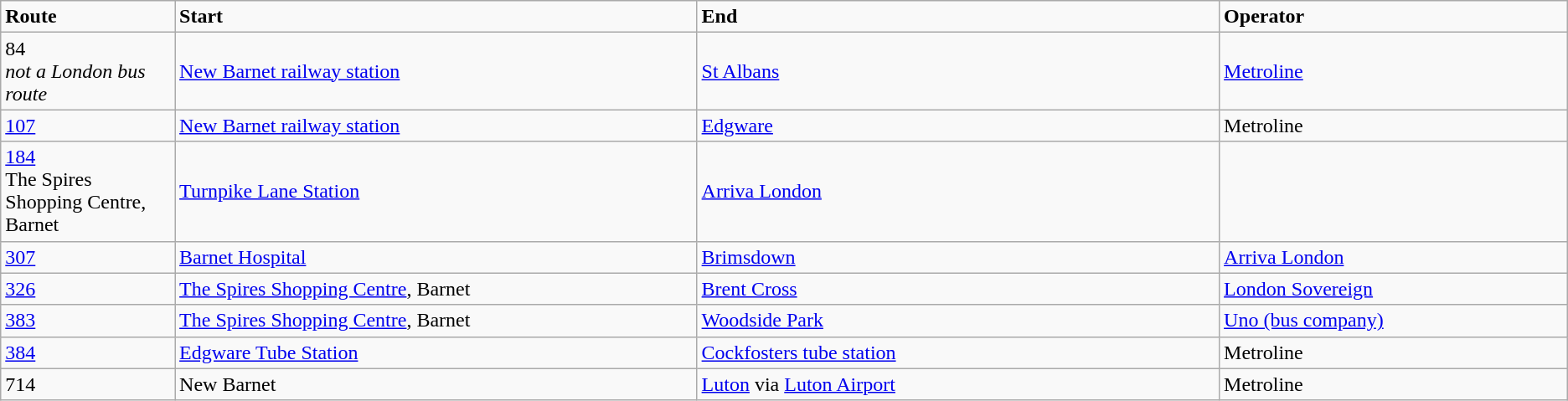<table class="wikitable">
<tr>
<td style="width:10%;"><strong>Route</strong></td>
<td style="width:30%;"><strong>Start</strong></td>
<td style="width:30%;"><strong>End</strong></td>
<td style="width:20%;"><strong>Operator</strong></td>
</tr>
<tr>
<td>84<br><em>not a London bus route</em></td>
<td><a href='#'>New Barnet railway station</a></td>
<td><a href='#'>St Albans</a></td>
<td><a href='#'>Metroline</a></td>
</tr>
<tr>
<td><a href='#'>107</a></td>
<td><a href='#'>New Barnet railway station</a></td>
<td><a href='#'>Edgware</a></td>
<td>Metroline</td>
</tr>
<tr>
<td><a href='#'>184</a><br>The Spires Shopping Centre, Barnet</td>
<td><a href='#'>Turnpike Lane Station</a></td>
<td><a href='#'>Arriva London</a></td>
</tr>
<tr>
<td><a href='#'>307</a></td>
<td><a href='#'>Barnet Hospital</a></td>
<td><a href='#'>Brimsdown</a></td>
<td><a href='#'>Arriva London</a></td>
</tr>
<tr>
<td><a href='#'>326</a></td>
<td><a href='#'>The Spires Shopping Centre</a>, Barnet</td>
<td><a href='#'>Brent Cross</a></td>
<td><a href='#'>London Sovereign</a></td>
</tr>
<tr>
<td><a href='#'>383</a></td>
<td><a href='#'>The Spires Shopping Centre</a>, Barnet</td>
<td><a href='#'>Woodside Park</a></td>
<td><a href='#'>Uno (bus company)</a></td>
</tr>
<tr>
<td><a href='#'>384</a></td>
<td><a href='#'>Edgware Tube Station</a></td>
<td><a href='#'>Cockfosters tube station</a></td>
<td>Metroline</td>
</tr>
<tr>
<td>714</td>
<td>New Barnet</td>
<td><a href='#'>Luton</a> via <a href='#'>Luton Airport</a></td>
<td>Metroline</td>
</tr>
</table>
